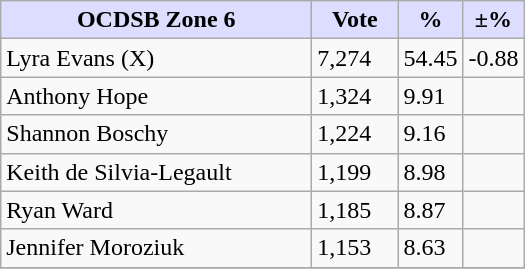<table class="wikitable">
<tr>
<th style="background:#DDDDFF" width="200px">OCDSB Zone 6</th>
<th style="background:#DDDDFF" width="50px">Vote</th>
<th style="background:#DDDDFF" width="30px">%</th>
<th style="background:#DDDDFF" width="30px">±%</th>
</tr>
<tr>
<td>Lyra Evans (X)</td>
<td>7,274</td>
<td>54.45</td>
<td>-0.88</td>
</tr>
<tr>
<td>Anthony Hope</td>
<td>1,324</td>
<td>9.91</td>
<td></td>
</tr>
<tr>
<td>Shannon Boschy</td>
<td>1,224</td>
<td>9.16</td>
<td></td>
</tr>
<tr>
<td>Keith de Silvia-Legault</td>
<td>1,199</td>
<td>8.98</td>
<td></td>
</tr>
<tr>
<td>Ryan Ward</td>
<td>1,185</td>
<td>8.87</td>
<td></td>
</tr>
<tr>
<td>Jennifer Moroziuk</td>
<td>1,153</td>
<td>8.63</td>
<td></td>
</tr>
<tr>
</tr>
</table>
